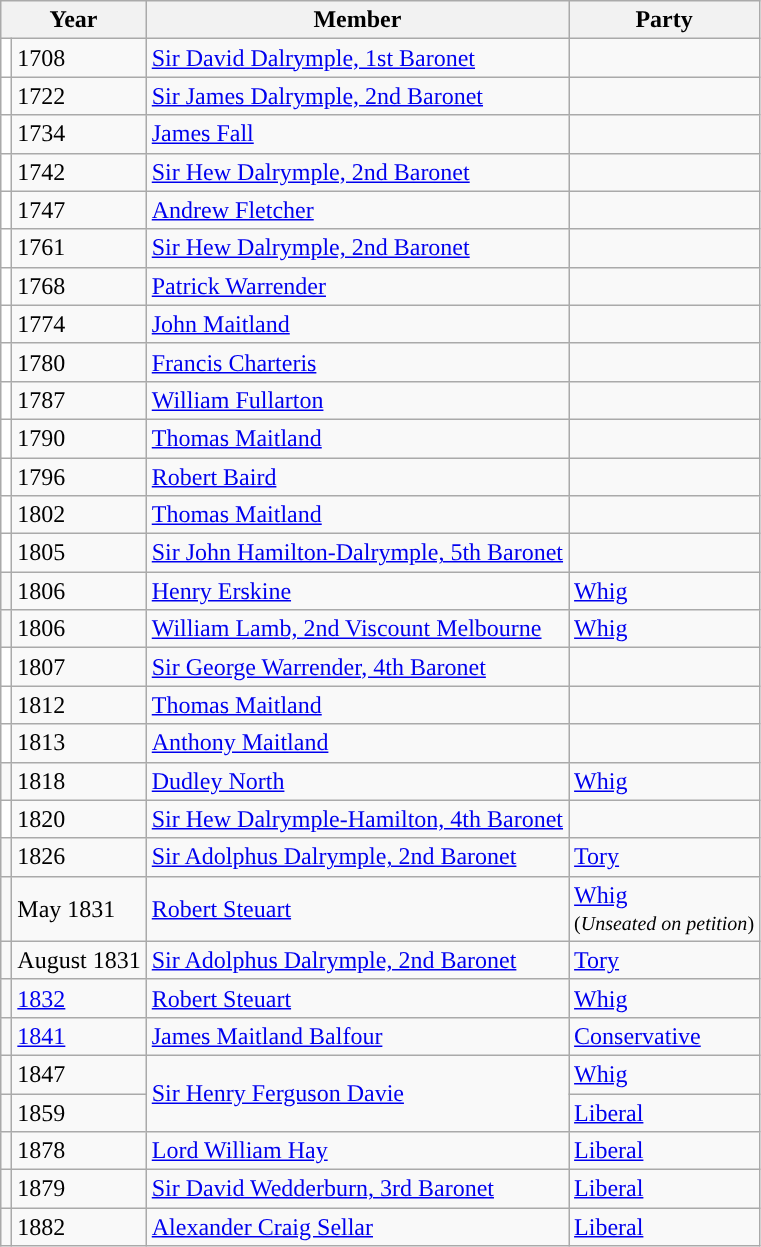<table class="wikitable">
<tr>
<th colspan=2>Year</th>
<th>Member</th>
<th>Party</th>
</tr>
<tr>
<td style="color:inherit;background-color: white"></td>
<td>1708</td>
<td><a href='#'>Sir David Dalrymple, 1st Baronet</a></td>
<td></td>
</tr>
<tr>
<td style="color:inherit;background-color: white"></td>
<td>1722</td>
<td><a href='#'>Sir James Dalrymple, 2nd Baronet</a></td>
<td></td>
</tr>
<tr>
<td style="color:inherit;background-color: white"></td>
<td>1734</td>
<td><a href='#'>James Fall</a></td>
<td></td>
</tr>
<tr>
<td style="color:inherit;background-color: white"></td>
<td>1742</td>
<td><a href='#'>Sir Hew Dalrymple, 2nd Baronet</a></td>
<td></td>
</tr>
<tr>
<td style="color:inherit;background-color: white"></td>
<td>1747</td>
<td><a href='#'>Andrew Fletcher</a></td>
<td></td>
</tr>
<tr>
<td style="color:inherit;background-color: white"></td>
<td>1761</td>
<td><a href='#'>Sir Hew Dalrymple, 2nd Baronet</a></td>
<td></td>
</tr>
<tr>
<td style="color:inherit;background-color: white"></td>
<td>1768</td>
<td><a href='#'>Patrick Warrender</a></td>
<td></td>
</tr>
<tr>
<td style="color:inherit;background-color: white"></td>
<td>1774</td>
<td><a href='#'>John Maitland</a></td>
<td></td>
</tr>
<tr>
<td style="color:inherit;background-color: white"></td>
<td>1780</td>
<td><a href='#'>Francis Charteris</a></td>
<td></td>
</tr>
<tr>
<td style="color:inherit;background-color: white"></td>
<td>1787</td>
<td><a href='#'>William Fullarton</a></td>
<td></td>
</tr>
<tr>
<td style="color:inherit;background-color: white"></td>
<td>1790</td>
<td><a href='#'>Thomas Maitland</a></td>
<td></td>
</tr>
<tr>
<td style="color:inherit;background-color: white"></td>
<td>1796</td>
<td><a href='#'>Robert Baird</a></td>
<td></td>
</tr>
<tr>
<td style="color:inherit;background-color: white"></td>
<td>1802</td>
<td><a href='#'>Thomas Maitland</a></td>
<td></td>
</tr>
<tr>
<td style="color:inherit;background-color: white"></td>
<td>1805</td>
<td><a href='#'>Sir John Hamilton-Dalrymple, 5th Baronet</a></td>
<td></td>
</tr>
<tr>
<td style="color:inherit;background-color: "></td>
<td>1806</td>
<td><a href='#'>Henry Erskine</a></td>
<td><a href='#'>Whig</a></td>
</tr>
<tr>
<td style="color:inherit;background-color: "></td>
<td>1806</td>
<td><a href='#'>William Lamb, 2nd Viscount Melbourne</a></td>
<td><a href='#'>Whig</a></td>
</tr>
<tr>
<td style="color:inherit;background-color: white"></td>
<td>1807</td>
<td><a href='#'>Sir George Warrender, 4th Baronet</a></td>
<td></td>
</tr>
<tr>
<td style="color:inherit;background-color: white"></td>
<td>1812</td>
<td><a href='#'>Thomas Maitland</a></td>
<td></td>
</tr>
<tr>
<td style="color:inherit;background-color: white"></td>
<td>1813</td>
<td><a href='#'>Anthony Maitland</a></td>
<td></td>
</tr>
<tr>
<td style="color:inherit;background-color: "></td>
<td>1818</td>
<td><a href='#'>Dudley North</a></td>
<td><a href='#'>Whig</a></td>
</tr>
<tr>
<td style="color:inherit;background-color: white"></td>
<td>1820</td>
<td><a href='#'>Sir Hew Dalrymple-Hamilton, 4th Baronet</a></td>
<td></td>
</tr>
<tr>
<td style="color:inherit;background-color: "></td>
<td>1826</td>
<td><a href='#'>Sir Adolphus Dalrymple, 2nd Baronet</a></td>
<td><a href='#'>Tory</a></td>
</tr>
<tr>
<td style="color:inherit;background-color: "></td>
<td>May 1831</td>
<td><a href='#'>Robert Steuart</a></td>
<td><a href='#'>Whig</a><br><small>(<em>Unseated on petition</em>)</small></td>
</tr>
<tr>
<td style="color:inherit;background-color: "></td>
<td>August 1831</td>
<td><a href='#'>Sir Adolphus Dalrymple, 2nd Baronet</a></td>
<td><a href='#'>Tory</a></td>
</tr>
<tr>
<td style="color:inherit;background-color: "></td>
<td><a href='#'>1832</a></td>
<td><a href='#'>Robert Steuart</a></td>
<td><a href='#'>Whig</a></td>
</tr>
<tr>
<td style="color:inherit;background-color: "></td>
<td><a href='#'>1841</a></td>
<td><a href='#'>James Maitland Balfour</a></td>
<td><a href='#'>Conservative</a></td>
</tr>
<tr>
<td style="color:inherit;background-color: "></td>
<td>1847</td>
<td rowspan="2"><a href='#'>Sir Henry Ferguson Davie</a></td>
<td><a href='#'>Whig</a></td>
</tr>
<tr>
<td style="color:inherit;background-color: "></td>
<td>1859</td>
<td><a href='#'>Liberal</a></td>
</tr>
<tr>
<td style="color:inherit;background-color: "></td>
<td>1878</td>
<td><a href='#'>Lord William Hay</a></td>
<td><a href='#'>Liberal</a></td>
</tr>
<tr>
<td style="color:inherit;background-color: "></td>
<td>1879</td>
<td><a href='#'>Sir David Wedderburn, 3rd Baronet</a></td>
<td><a href='#'>Liberal</a></td>
</tr>
<tr>
<td style="color:inherit;background-color: "></td>
<td>1882</td>
<td><a href='#'>Alexander Craig Sellar</a></td>
<td><a href='#'>Liberal</a></td>
</tr>
</table>
